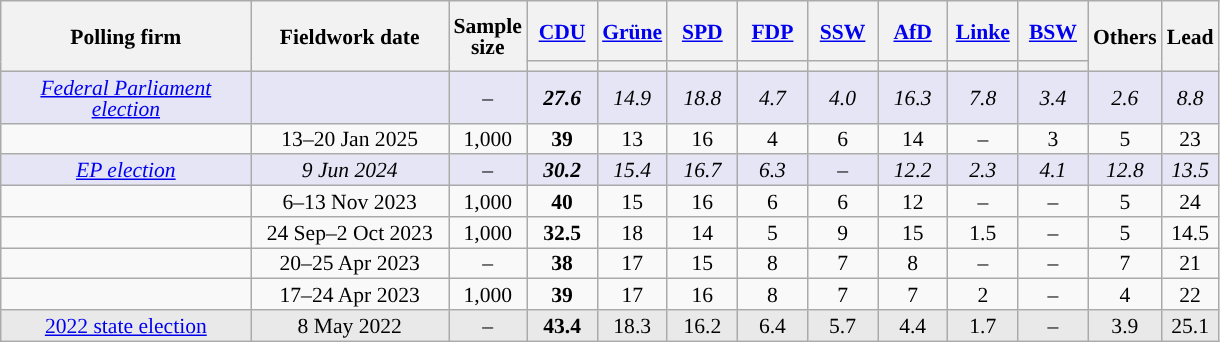<table class="wikitable sortable" style="text-align:center;font-size:90%;line-height:14px;">
<tr style="height:40px;">
<th style="width:160px;" rowspan="2">Polling firm</th>
<th style="width:125px;" rowspan="2">Fieldwork date</th>
<th style="width:35px;" rowspan="2">Sample<br>size</th>
<th class="unsortable" style="width:40px;"><a href='#'>CDU</a></th>
<th class="unsortable" style="width:40px;"><a href='#'>Grüne</a></th>
<th class="unsortable" style="width:40px;"><a href='#'>SPD</a></th>
<th class="unsortable" style="width:40px;"><a href='#'>FDP</a></th>
<th class="unsortable" style="width:40px;"><a href='#'>SSW</a></th>
<th class="unsortable" style="width:40px;"><a href='#'>AfD</a></th>
<th class="unsortable" style="width:40px;"><a href='#'>Linke</a></th>
<th class="unsortable" style="width:40px;"><a href='#'>BSW</a></th>
<th class="unsortable" style="width:40px;" rowspan="2">Others</th>
<th style="width:30px;" rowspan="2">Lead</th>
</tr>
<tr>
<th style="background:"></th>
<th style="background:"></th>
<th style="background:"></th>
<th style="background:"></th>
<th style="background:"></th>
<th style="background:"></th>
<th style="background:"></th>
<th style="background:"></th>
</tr>
<tr style="background:#E5E5F5;font-style:italic;">
<td><a href='#'>Federal Parliament election</a></td>
<td></td>
<td>–</td>
<td><strong>27.6</strong></td>
<td>14.9</td>
<td>18.8</td>
<td>4.7</td>
<td>4.0</td>
<td>16.3</td>
<td>7.8</td>
<td>3.4</td>
<td>2.6</td>
<td style="background:">8.8</td>
</tr>
<tr>
<td></td>
<td>13–20 Jan 2025</td>
<td>1,000</td>
<td><strong>39</strong></td>
<td>13</td>
<td>16</td>
<td>4</td>
<td>6</td>
<td>14</td>
<td>–</td>
<td>3</td>
<td>5</td>
<td style="background:">23</td>
</tr>
<tr style="background:#E5E5F5;font-style:italic;">
<td><a href='#'>EP election</a></td>
<td data-sort-value="2024-06-09">9 Jun 2024</td>
<td>–</td>
<td><strong>30.2</strong></td>
<td>15.4</td>
<td>16.7</td>
<td>6.3</td>
<td>–</td>
<td>12.2</td>
<td>2.3</td>
<td>4.1</td>
<td>12.8</td>
<td style="background:">13.5</td>
</tr>
<tr>
<td></td>
<td>6–13 Nov 2023</td>
<td>1,000</td>
<td><strong>40</strong></td>
<td>15</td>
<td>16</td>
<td>6</td>
<td>6</td>
<td>12</td>
<td>–</td>
<td>–</td>
<td>5</td>
<td style="background:">24</td>
</tr>
<tr>
<td></td>
<td data-sort-value="2023-10-02">24 Sep–2 Oct 2023</td>
<td>1,000</td>
<td><strong>32.5</strong></td>
<td>18</td>
<td>14</td>
<td>5</td>
<td>9</td>
<td>15</td>
<td>1.5</td>
<td>–</td>
<td>5</td>
<td style="background:">14.5</td>
</tr>
<tr>
<td></td>
<td data-sort-value="2023-04-27">20–25 Apr 2023</td>
<td>–</td>
<td><strong>38</strong></td>
<td>17</td>
<td>15</td>
<td>8</td>
<td>7</td>
<td>8</td>
<td>–</td>
<td>–</td>
<td>7</td>
<td style="background:">21</td>
</tr>
<tr>
<td></td>
<td data-sort-value="2023-04-25">17–24 Apr 2023</td>
<td>1,000</td>
<td><strong>39</strong></td>
<td>17</td>
<td>16</td>
<td>8</td>
<td>7</td>
<td>7</td>
<td>2</td>
<td>–</td>
<td>4</td>
<td style="background:">22</td>
</tr>
<tr style="background:#E9E9E9;">
<td><a href='#'>2022 state election</a></td>
<td data-sort-value="2022-05-08">8 May 2022</td>
<td>–</td>
<td><strong>43.4</strong></td>
<td>18.3</td>
<td>16.2</td>
<td>6.4</td>
<td>5.7</td>
<td>4.4</td>
<td>1.7</td>
<td>–</td>
<td>3.9</td>
<td style="background:">25.1</td>
</tr>
</table>
